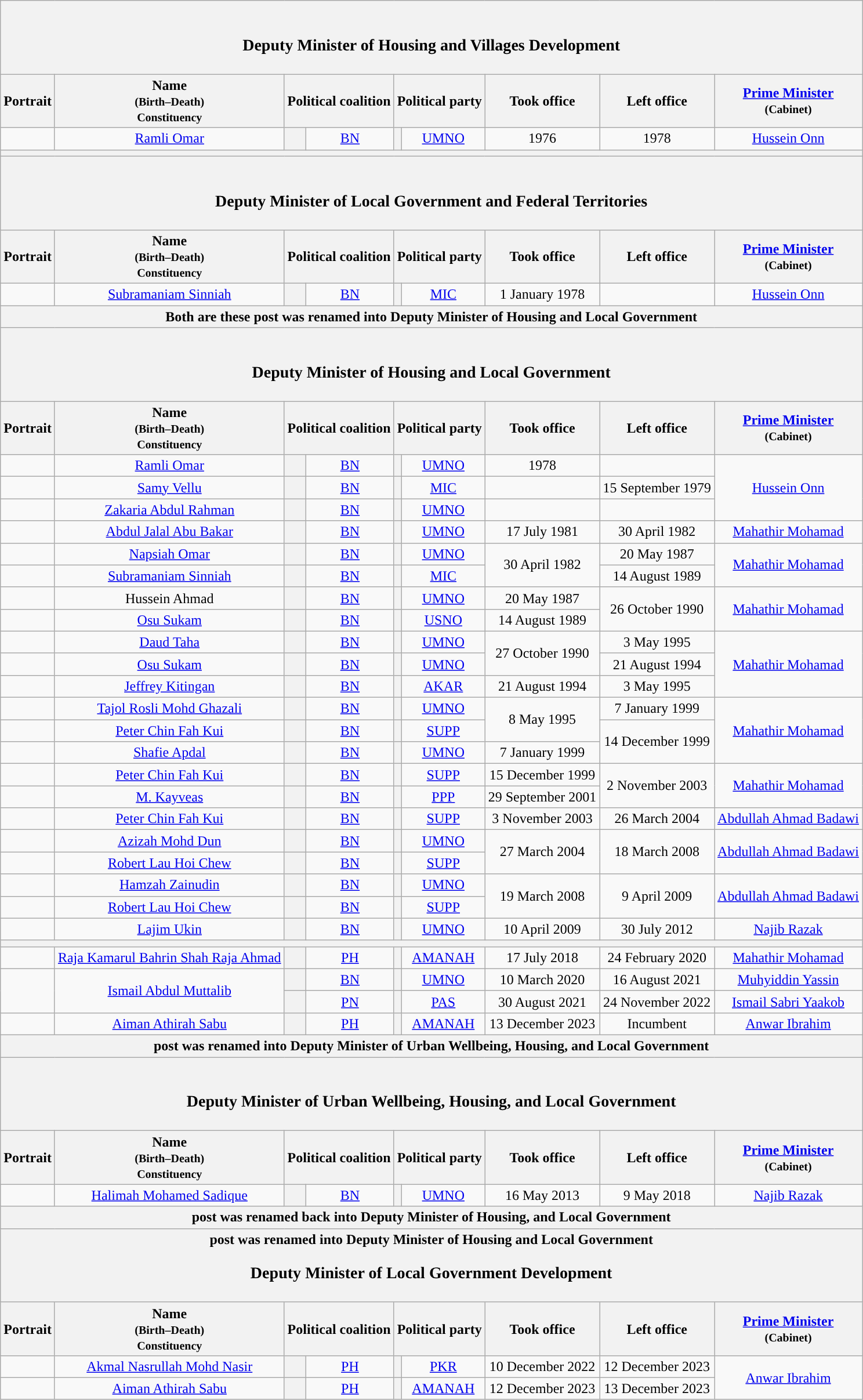<table class="wikitable" style="text-align:center;">
<tr>
<th colspan="9"><br><h3>Deputy Minister of Housing and Villages Development</h3></th>
</tr>
<tr>
<th>Portrait</th>
<th>Name<br><small>(Birth–Death)<br>Constituency</small></th>
<th colspan="2">Political coalition</th>
<th colspan="2">Political party</th>
<th>Took office</th>
<th>Left office</th>
<th><a href='#'>Prime Minister</a><br><small>(Cabinet)</small></th>
</tr>
<tr>
<td></td>
<td><a href='#'>Ramli Omar</a><br></td>
<th style="background:"></th>
<td><a href='#'>BN</a></td>
<th style="background:"></th>
<td><a href='#'>UMNO</a></td>
<td>1976</td>
<td>1978</td>
<td><a href='#'>Hussein Onn</a><br></td>
</tr>
<tr>
<th colspan="9"></th>
</tr>
<tr>
<th colspan="9"><br><h3>Deputy Minister of Local Government and Federal Territories</h3></th>
</tr>
<tr>
<th>Portrait</th>
<th>Name<br><small>(Birth–Death)<br>Constituency</small></th>
<th colspan="2">Political coalition</th>
<th colspan="2">Political party</th>
<th>Took office</th>
<th>Left office</th>
<th><a href='#'>Prime Minister</a><br><small>(Cabinet)</small></th>
</tr>
<tr>
<td></td>
<td><a href='#'>Subramaniam Sinniah</a><br></td>
<th style="background:"></th>
<td><a href='#'>BN</a></td>
<th style="background:"></th>
<td><a href='#'>MIC</a></td>
<td>1 January 1978</td>
<td></td>
<td><a href='#'>Hussein Onn</a><br></td>
</tr>
<tr>
<th colspan="9">Both are these post was renamed into Deputy Minister of Housing and Local Government</th>
</tr>
<tr>
<th colspan="9"><br><h3>Deputy Minister of Housing and Local Government</h3></th>
</tr>
<tr>
<th>Portrait</th>
<th>Name<br><small>(Birth–Death)<br>Constituency</small></th>
<th colspan="2">Political coalition</th>
<th colspan="2">Political party</th>
<th>Took office</th>
<th>Left office</th>
<th><a href='#'>Prime Minister</a><br><small>(Cabinet)</small></th>
</tr>
<tr>
<td></td>
<td><a href='#'>Ramli Omar</a><br></td>
<th style="background:"></th>
<td><a href='#'>BN</a></td>
<th style="background:"></th>
<td><a href='#'>UMNO</a></td>
<td>1978</td>
<td></td>
<td rowspan=3><a href='#'>Hussein Onn</a><br></td>
</tr>
<tr>
<td></td>
<td><a href='#'>Samy Vellu</a><br></td>
<th style="background:"></th>
<td><a href='#'>BN</a></td>
<th style="background:"></th>
<td><a href='#'>MIC</a></td>
<td></td>
<td>15 September 1979</td>
</tr>
<tr>
<td></td>
<td><a href='#'>Zakaria Abdul Rahman</a><br></td>
<th style="background:"></th>
<td><a href='#'>BN</a></td>
<th style="background:"></th>
<td><a href='#'>UMNO</a></td>
<td></td>
<td></td>
</tr>
<tr>
<td></td>
<td><a href='#'>Abdul Jalal Abu Bakar</a><br></td>
<th style="background:"></th>
<td><a href='#'>BN</a></td>
<th style="background:"></th>
<td><a href='#'>UMNO</a></td>
<td>17 July 1981</td>
<td>30 April 1982</td>
<td><a href='#'>Mahathir Mohamad</a><br></td>
</tr>
<tr>
<td></td>
<td><a href='#'>Napsiah Omar</a><br></td>
<th style="background:"></th>
<td><a href='#'>BN</a></td>
<th style="background:"></th>
<td><a href='#'>UMNO</a></td>
<td rowspan=2>30 April 1982</td>
<td>20 May 1987</td>
<td rowspan=2><a href='#'>Mahathir Mohamad</a><br></td>
</tr>
<tr>
<td></td>
<td><a href='#'>Subramaniam Sinniah</a><br></td>
<th style="background:"></th>
<td><a href='#'>BN</a></td>
<th style="background:"></th>
<td><a href='#'>MIC</a></td>
<td>14 August 1989</td>
</tr>
<tr>
<td></td>
<td>Hussein Ahmad<br></td>
<th style="background:"></th>
<td><a href='#'>BN</a></td>
<th style="background:"></th>
<td><a href='#'>UMNO</a></td>
<td>20 May 1987</td>
<td rowspan=2>26 October 1990</td>
<td rowspan=2><a href='#'>Mahathir Mohamad</a><br></td>
</tr>
<tr>
<td></td>
<td><a href='#'>Osu Sukam</a><br></td>
<th style="background:"></th>
<td><a href='#'>BN</a></td>
<th style="background:"></th>
<td><a href='#'>USNO</a></td>
<td>14 August 1989</td>
</tr>
<tr>
<td></td>
<td><a href='#'>Daud Taha</a><br></td>
<th style="background:"></th>
<td><a href='#'>BN</a></td>
<th style="background:"></th>
<td><a href='#'>UMNO</a></td>
<td rowspan=2>27 October 1990</td>
<td>3 May 1995</td>
<td rowspan=3><a href='#'>Mahathir Mohamad</a><br></td>
</tr>
<tr>
<td></td>
<td><a href='#'>Osu Sukam</a><br></td>
<th style="background:"></th>
<td><a href='#'>BN</a></td>
<th style="background:"></th>
<td><a href='#'>UMNO</a></td>
<td>21 August 1994</td>
</tr>
<tr>
<td></td>
<td><a href='#'>Jeffrey Kitingan</a><br></td>
<th style="background:"></th>
<td><a href='#'>BN</a></td>
<th style="background:"></th>
<td><a href='#'>AKAR</a></td>
<td>21 August 1994</td>
<td>3 May 1995</td>
</tr>
<tr>
<td></td>
<td><a href='#'>Tajol Rosli Mohd Ghazali</a><br></td>
<th style="background:"></th>
<td><a href='#'>BN</a></td>
<th style="background:"></th>
<td><a href='#'>UMNO</a></td>
<td rowspan=2>8 May 1995</td>
<td>7 January 1999</td>
<td rowspan=3><a href='#'>Mahathir Mohamad</a><br></td>
</tr>
<tr>
<td></td>
<td><a href='#'>Peter Chin Fah Kui</a><br></td>
<th style="background:"></th>
<td><a href='#'>BN</a></td>
<th style="background:"></th>
<td><a href='#'>SUPP</a></td>
<td rowspan=2>14 December 1999</td>
</tr>
<tr>
<td></td>
<td><a href='#'>Shafie Apdal</a><br></td>
<th style="background:"></th>
<td><a href='#'>BN</a></td>
<th style="background:"></th>
<td><a href='#'>UMNO</a></td>
<td>7 January 1999</td>
</tr>
<tr>
<td></td>
<td><a href='#'>Peter Chin Fah Kui</a><br></td>
<th style="background:"></th>
<td><a href='#'>BN</a></td>
<th style="background:"></th>
<td><a href='#'>SUPP</a></td>
<td>15 December 1999</td>
<td rowspan=2>2 November 2003</td>
<td rowspan=2><a href='#'>Mahathir Mohamad</a><br></td>
</tr>
<tr>
<td></td>
<td><a href='#'>M. Kayveas</a><br></td>
<th style="background:"></th>
<td><a href='#'>BN</a></td>
<th style="background:"></th>
<td><a href='#'>PPP</a></td>
<td>29 September 2001</td>
</tr>
<tr>
<td></td>
<td><a href='#'>Peter Chin Fah Kui</a><br></td>
<th style="background:"></th>
<td><a href='#'>BN</a></td>
<th style="background:"></th>
<td><a href='#'>SUPP</a></td>
<td>3 November 2003</td>
<td>26 March 2004</td>
<td><a href='#'>Abdullah Ahmad Badawi</a><br></td>
</tr>
<tr>
<td></td>
<td><a href='#'>Azizah Mohd Dun</a><br></td>
<th style="background:"></th>
<td><a href='#'>BN</a></td>
<th style="background:"></th>
<td><a href='#'>UMNO</a></td>
<td rowspan=2>27 March 2004</td>
<td rowspan=2>18 March 2008</td>
<td rowspan=2><a href='#'>Abdullah Ahmad Badawi</a><br></td>
</tr>
<tr>
<td></td>
<td><a href='#'>Robert Lau Hoi Chew</a><br></td>
<th style="background:"></th>
<td><a href='#'>BN</a></td>
<th style="background:"></th>
<td><a href='#'>SUPP</a></td>
</tr>
<tr>
<td></td>
<td><a href='#'>Hamzah Zainudin</a><br></td>
<th style="background:"></th>
<td><a href='#'>BN</a></td>
<th style="background:"></th>
<td><a href='#'>UMNO</a></td>
<td rowspan=2>19 March 2008</td>
<td rowspan=2>9 April 2009</td>
<td rowspan=2><a href='#'>Abdullah Ahmad Badawi</a><br></td>
</tr>
<tr>
<td></td>
<td><a href='#'>Robert Lau Hoi Chew</a><br></td>
<th style="background:"></th>
<td><a href='#'>BN</a></td>
<th style="background:"></th>
<td><a href='#'>SUPP</a></td>
</tr>
<tr>
<td></td>
<td><a href='#'>Lajim Ukin</a><br></td>
<th style="background:"></th>
<td><a href='#'>BN</a></td>
<th style="background:"></th>
<td><a href='#'>UMNO</a></td>
<td>10 April 2009</td>
<td>30 July 2012</td>
<td><a href='#'>Najib Razak</a><br></td>
</tr>
<tr>
<th colspan="9" bgcolor="cccccc"></th>
</tr>
<tr>
<td></td>
<td><a href='#'>Raja Kamarul Bahrin Shah Raja Ahmad</a><br></td>
<th style="background:"></th>
<td><a href='#'>PH</a></td>
<th style="background:"></th>
<td><a href='#'>AMANAH</a></td>
<td>17 July 2018</td>
<td>24 February 2020</td>
<td><a href='#'>Mahathir Mohamad</a><br></td>
</tr>
<tr>
<td rowspan=2></td>
<td rowspan=2><a href='#'>Ismail Abdul Muttalib</a><br></td>
<th style="background:"></th>
<td><a href='#'>BN</a></td>
<th style="background:"></th>
<td><a href='#'>UMNO</a></td>
<td>10 March 2020</td>
<td>16 August 2021</td>
<td><a href='#'>Muhyiddin Yassin</a><br></td>
</tr>
<tr>
<th style="background:"></th>
<td><a href='#'>PN</a></td>
<th style="background:"></th>
<td><a href='#'>PAS</a></td>
<td>30 August 2021</td>
<td>24 November 2022</td>
<td><a href='#'>Ismail Sabri Yaakob</a><br></td>
</tr>
<tr>
<td></td>
<td><a href='#'>Aiman Athirah Sabu</a><br></td>
<th style="background:"></th>
<td><a href='#'>PH</a></td>
<th style="background:"></th>
<td><a href='#'>AMANAH</a></td>
<td>13 December 2023</td>
<td>Incumbent</td>
<td><a href='#'>Anwar Ibrahim</a><br></td>
</tr>
<tr>
<th colspan="9">post was renamed into Deputy Minister of Urban Wellbeing, Housing, and Local Government</th>
</tr>
<tr>
<th colspan="9"><br><h3>Deputy Minister of Urban Wellbeing, Housing, and Local Government</h3></th>
</tr>
<tr>
<th>Portrait</th>
<th>Name<br><small>(Birth–Death)<br>Constituency</small></th>
<th colspan="2">Political coalition</th>
<th colspan="2">Political party</th>
<th>Took office</th>
<th>Left office</th>
<th><a href='#'>Prime Minister</a><br><small>(Cabinet)</small></th>
</tr>
<tr>
<td></td>
<td><a href='#'>Halimah Mohamed Sadique</a><br></td>
<th style="background:"></th>
<td><a href='#'>BN</a></td>
<th style="background:"></th>
<td><a href='#'>UMNO</a></td>
<td>16 May 2013</td>
<td>9 May 2018</td>
<td><a href='#'>Najib Razak</a><br></td>
</tr>
<tr>
<th colspan="9">post was renamed back into Deputy Minister of Housing, and Local Government</th>
</tr>
<tr>
<th colspan="9">post was renamed into Deputy Minister of Housing and Local Government<br><h3>Deputy Minister of Local Government Development</h3></th>
</tr>
<tr>
<th>Portrait</th>
<th>Name<br><small>(Birth–Death)<br>Constituency</small></th>
<th colspan="2">Political coalition</th>
<th colspan="2">Political party</th>
<th>Took office</th>
<th>Left office</th>
<th><a href='#'>Prime Minister</a><br><small>(Cabinet)</small></th>
</tr>
<tr>
<td></td>
<td><a href='#'>Akmal Nasrullah Mohd Nasir</a><br></td>
<th style="background:"></th>
<td><a href='#'>PH</a></td>
<th style="background:"></th>
<td><a href='#'>PKR</a></td>
<td>10 December 2022</td>
<td>12 December 2023</td>
<td rowspan=2><a href='#'>Anwar Ibrahim</a><br></td>
</tr>
<tr>
<td></td>
<td><a href='#'>Aiman Athirah Sabu</a><br></td>
<th style="background:"></th>
<td><a href='#'>PH</a></td>
<th style="background:"></th>
<td><a href='#'>AMANAH</a></td>
<td>12 December 2023</td>
<td>13 December 2023</td>
</tr>
</table>
